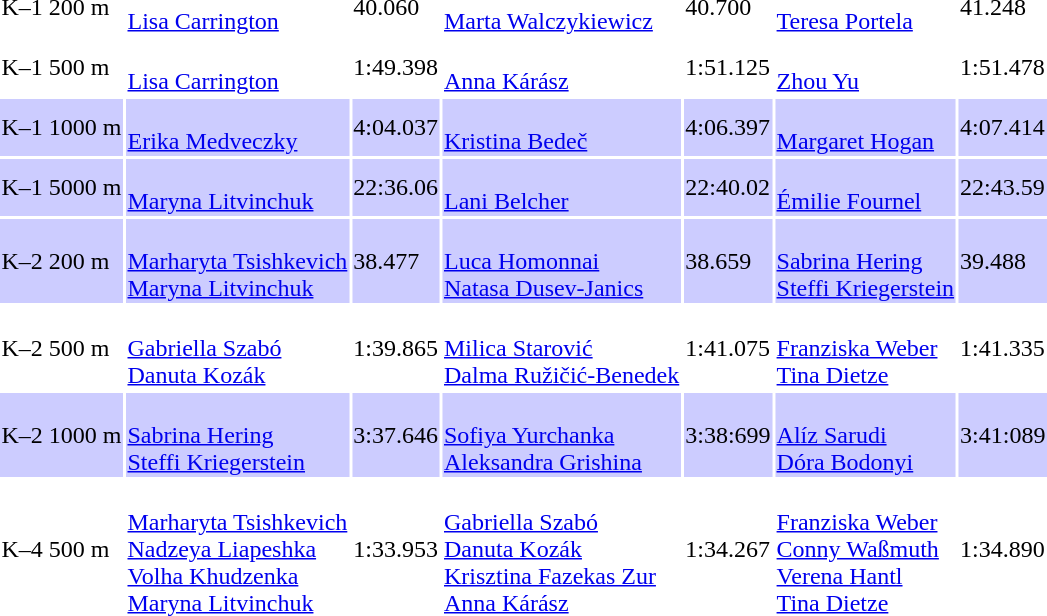<table>
<tr>
<td>K–1 200 m</td>
<td><br><a href='#'>Lisa Carrington</a></td>
<td>40.060</td>
<td><br><a href='#'>Marta Walczykiewicz</a></td>
<td>40.700</td>
<td><br><a href='#'>Teresa Portela</a></td>
<td>41.248</td>
</tr>
<tr>
<td>K–1 500 m</td>
<td><br><a href='#'>Lisa Carrington</a></td>
<td>1:49.398</td>
<td><br><a href='#'>Anna Kárász</a></td>
<td>1:51.125</td>
<td><br><a href='#'>Zhou Yu</a></td>
<td>1:51.478</td>
</tr>
<tr bgcolor=ccccff>
<td>K–1 1000 m</td>
<td><br><a href='#'>Erika Medveczky</a></td>
<td>4:04.037</td>
<td><br><a href='#'>Kristina Bedeč</a></td>
<td>4:06.397</td>
<td><br><a href='#'>Margaret Hogan</a></td>
<td>4:07.414</td>
</tr>
<tr bgcolor=ccccff>
<td>K–1 5000 m</td>
<td><br><a href='#'>Maryna Litvinchuk</a></td>
<td>22:36.06</td>
<td><br><a href='#'>Lani Belcher</a></td>
<td>22:40.02</td>
<td><br><a href='#'>Émilie Fournel</a></td>
<td>22:43.59</td>
</tr>
<tr bgcolor=ccccff>
<td>K–2 200 m</td>
<td><br><a href='#'>Marharyta Tsishkevich</a><br><a href='#'>Maryna Litvinchuk</a></td>
<td>38.477</td>
<td><br><a href='#'>Luca Homonnai</a><br><a href='#'>Natasa Dusev-Janics</a></td>
<td>38.659</td>
<td><br><a href='#'>Sabrina Hering</a><br><a href='#'>Steffi Kriegerstein</a></td>
<td>39.488</td>
</tr>
<tr>
<td>K–2 500 m</td>
<td><br><a href='#'>Gabriella Szabó</a><br><a href='#'>Danuta Kozák</a></td>
<td>1:39.865</td>
<td><br><a href='#'>Milica Starović</a><br><a href='#'>Dalma Ružičić-Benedek</a></td>
<td>1:41.075</td>
<td><br><a href='#'>Franziska Weber</a><br><a href='#'>Tina Dietze</a></td>
<td>1:41.335</td>
</tr>
<tr bgcolor=ccccff>
<td>K–2 1000 m</td>
<td><br><a href='#'>Sabrina Hering</a><br><a href='#'>Steffi Kriegerstein</a></td>
<td>3:37.646</td>
<td><br><a href='#'>Sofiya Yurchanka</a><br><a href='#'>Aleksandra Grishina</a></td>
<td>3:38:699</td>
<td><br><a href='#'>Alíz Sarudi</a><br><a href='#'>Dóra Bodonyi</a></td>
<td>3:41:089</td>
</tr>
<tr>
<td>K–4 500 m</td>
<td><br><a href='#'>Marharyta Tsishkevich</a><br><a href='#'>Nadzeya Liapeshka</a><br><a href='#'>Volha Khudzenka</a><br><a href='#'>Maryna Litvinchuk</a></td>
<td>1:33.953</td>
<td><br><a href='#'>Gabriella Szabó</a><br><a href='#'>Danuta Kozák</a><br><a href='#'>Krisztina Fazekas Zur</a><br><a href='#'>Anna Kárász</a></td>
<td>1:34.267</td>
<td><br><a href='#'>Franziska Weber</a><br><a href='#'>Conny Waßmuth</a><br><a href='#'>Verena Hantl</a><br><a href='#'>Tina Dietze</a></td>
<td>1:34.890</td>
</tr>
</table>
